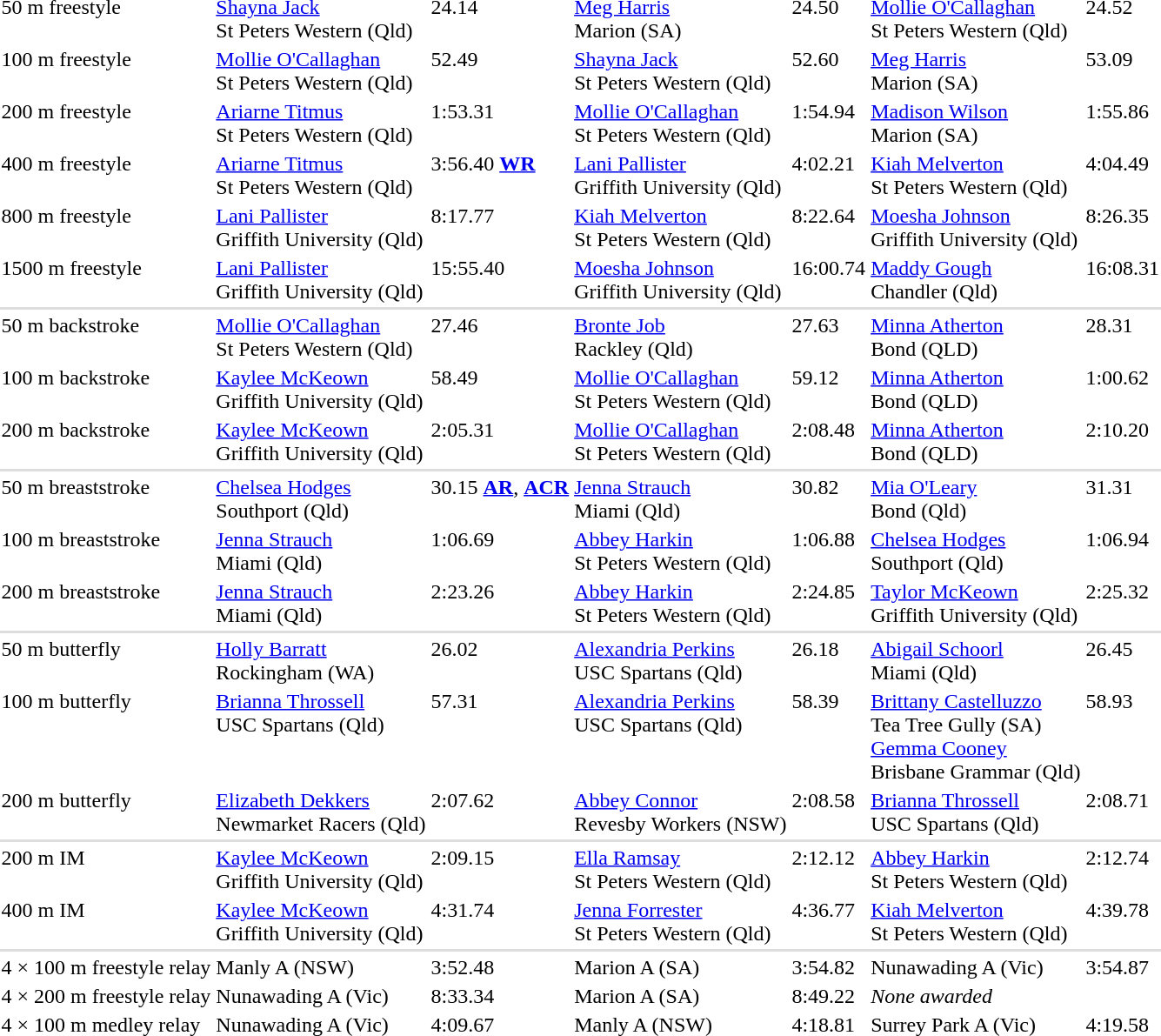<table>
<tr valign="top">
<td>50 m freestyle</td>
<td><a href='#'>Shayna Jack</a><br>St Peters Western (Qld)</td>
<td>24.14</td>
<td><a href='#'>Meg Harris</a><br>Marion (SA)</td>
<td>24.50</td>
<td><a href='#'>Mollie O'Callaghan</a><br>St Peters Western (Qld)</td>
<td>24.52</td>
</tr>
<tr valign="top">
<td>100 m freestyle</td>
<td><a href='#'>Mollie O'Callaghan</a><br>St Peters Western (Qld)</td>
<td>52.49</td>
<td><a href='#'>Shayna Jack</a><br>St Peters Western (Qld)</td>
<td>52.60</td>
<td><a href='#'>Meg Harris</a><br>Marion (SA)</td>
<td>53.09</td>
</tr>
<tr valign="top">
<td>200 m freestyle</td>
<td><a href='#'>Ariarne Titmus</a><br>St Peters Western (Qld)</td>
<td>1:53.31</td>
<td><a href='#'>Mollie O'Callaghan</a><br>St Peters Western (Qld)</td>
<td>1:54.94</td>
<td><a href='#'>Madison Wilson</a><br>Marion (SA)</td>
<td>1:55.86</td>
</tr>
<tr valign="top">
<td>400 m freestyle</td>
<td><a href='#'>Ariarne Titmus</a><br>St Peters Western (Qld)</td>
<td>3:56.40 <strong><a href='#'>WR</a></strong></td>
<td><a href='#'>Lani Pallister</a><br>Griffith University (Qld)</td>
<td>4:02.21</td>
<td><a href='#'>Kiah Melverton</a><br>St Peters Western (Qld)</td>
<td>4:04.49</td>
</tr>
<tr valign="top">
<td>800 m freestyle</td>
<td><a href='#'>Lani Pallister</a><br>Griffith University (Qld)</td>
<td>8:17.77</td>
<td><a href='#'>Kiah Melverton</a><br>St Peters Western (Qld)</td>
<td>8:22.64</td>
<td><a href='#'>Moesha Johnson</a><br>Griffith University (Qld)</td>
<td>8:26.35</td>
</tr>
<tr valign="top">
<td>1500 m freestyle</td>
<td><a href='#'>Lani Pallister</a><br>Griffith University (Qld)</td>
<td>15:55.40</td>
<td><a href='#'>Moesha Johnson</a><br>Griffith University (Qld)</td>
<td>16:00.74</td>
<td><a href='#'>Maddy Gough</a><br>Chandler (Qld)</td>
<td>16:08.31</td>
</tr>
<tr bgcolor=#DDDDDD>
<td colspan=7></td>
</tr>
<tr valign="top">
<td>50 m backstroke</td>
<td><a href='#'>Mollie O'Callaghan</a><br>St Peters Western (Qld)</td>
<td>27.46</td>
<td><a href='#'>Bronte Job</a><br>Rackley (Qld)</td>
<td>27.63</td>
<td><a href='#'>Minna Atherton</a><br>Bond (QLD)</td>
<td>28.31</td>
</tr>
<tr valign="top">
<td>100 m backstroke</td>
<td><a href='#'>Kaylee McKeown</a><br>Griffith University (Qld)</td>
<td>58.49</td>
<td><a href='#'>Mollie O'Callaghan</a><br>St Peters Western (Qld)</td>
<td>59.12</td>
<td><a href='#'>Minna Atherton</a><br>Bond (QLD)</td>
<td>1:00.62</td>
</tr>
<tr valign="top">
<td>200 m backstroke</td>
<td><a href='#'>Kaylee McKeown</a><br>Griffith University (Qld)</td>
<td>2:05.31</td>
<td><a href='#'>Mollie O'Callaghan</a><br>St Peters Western (Qld)</td>
<td>2:08.48</td>
<td><a href='#'>Minna Atherton</a><br>Bond (QLD)</td>
<td>2:10.20</td>
</tr>
<tr bgcolor=#DDDDDD>
<td colspan=7></td>
</tr>
<tr valign="top">
<td>50 m breaststroke</td>
<td><a href='#'>Chelsea Hodges</a><br>Southport (Qld)</td>
<td>30.15 <strong><a href='#'>AR</a></strong>, <strong><a href='#'>ACR</a></strong></td>
<td><a href='#'>Jenna Strauch</a><br>Miami (Qld)</td>
<td>30.82</td>
<td><a href='#'>Mia O'Leary</a><br>Bond (Qld)</td>
<td>31.31</td>
</tr>
<tr valign="top">
<td>100 m breaststroke</td>
<td><a href='#'>Jenna Strauch</a><br>Miami (Qld)</td>
<td>1:06.69</td>
<td><a href='#'>Abbey Harkin</a><br>St Peters Western (Qld)</td>
<td>1:06.88</td>
<td><a href='#'>Chelsea Hodges</a><br>Southport (Qld)</td>
<td>1:06.94</td>
</tr>
<tr valign="top">
<td>200 m breaststroke</td>
<td><a href='#'>Jenna Strauch</a><br>Miami (Qld)</td>
<td>2:23.26</td>
<td><a href='#'>Abbey Harkin</a><br>St Peters Western (Qld)</td>
<td>2:24.85</td>
<td><a href='#'>Taylor McKeown</a><br>Griffith University (Qld)</td>
<td>2:25.32</td>
</tr>
<tr bgcolor=#DDDDDD>
<td colspan=7></td>
</tr>
<tr valign="top">
<td>50 m butterfly</td>
<td><a href='#'>Holly Barratt</a><br>Rockingham (WA)</td>
<td>26.02</td>
<td><a href='#'>Alexandria Perkins</a><br>USC Spartans (Qld)</td>
<td>26.18</td>
<td><a href='#'>Abigail Schoorl</a><br>Miami (Qld)</td>
<td>26.45</td>
</tr>
<tr valign="top">
<td>100 m butterfly</td>
<td><a href='#'>Brianna Throssell</a><br>USC Spartans (Qld)</td>
<td>57.31</td>
<td><a href='#'>Alexandria Perkins</a><br>USC Spartans (Qld)</td>
<td>58.39</td>
<td><a href='#'>Brittany Castelluzzo</a><br>Tea Tree Gully (SA)<br><a href='#'>Gemma Cooney</a><br>Brisbane Grammar (Qld)</td>
<td>58.93</td>
</tr>
<tr valign="top">
<td>200 m butterfly</td>
<td><a href='#'>Elizabeth Dekkers</a><br>Newmarket Racers (Qld)</td>
<td>2:07.62</td>
<td><a href='#'>Abbey Connor</a><br>Revesby Workers (NSW)</td>
<td>2:08.58</td>
<td><a href='#'>Brianna Throssell</a><br>USC Spartans (Qld)</td>
<td>2:08.71</td>
</tr>
<tr bgcolor=#DDDDDD>
<td colspan=7></td>
</tr>
<tr valign="top">
<td>200 m IM</td>
<td><a href='#'>Kaylee McKeown</a><br>Griffith University (Qld)</td>
<td>2:09.15</td>
<td><a href='#'>Ella Ramsay</a><br>St Peters Western (Qld)</td>
<td>2:12.12</td>
<td><a href='#'>Abbey Harkin</a><br>St Peters Western (Qld)</td>
<td>2:12.74</td>
</tr>
<tr valign="top">
<td>400 m IM</td>
<td><a href='#'>Kaylee McKeown</a><br>Griffith University (Qld)</td>
<td>4:31.74</td>
<td><a href='#'>Jenna Forrester</a><br>St Peters Western (Qld)</td>
<td>4:36.77</td>
<td><a href='#'>Kiah Melverton</a><br>St Peters Western (Qld)</td>
<td>4:39.78</td>
</tr>
<tr bgcolor=#DDDDDD>
<td colspan=7></td>
</tr>
<tr valign="top">
<td>4 × 100 m freestyle relay</td>
<td>Manly A (NSW)</td>
<td>3:52.48</td>
<td>Marion A (SA)</td>
<td>3:54.82</td>
<td>Nunawading A (Vic)</td>
<td>3:54.87</td>
</tr>
<tr valign="top">
<td>4 × 200 m freestyle relay</td>
<td>Nunawading A (Vic)</td>
<td>8:33.34</td>
<td>Marion A (SA)</td>
<td>8:49.22</td>
<td colspan=2><em>None awarded</em></td>
</tr>
<tr valign="top">
<td>4 × 100 m medley relay</td>
<td>Nunawading A (Vic)</td>
<td>4:09.67</td>
<td>Manly A (NSW)</td>
<td>4:18.81</td>
<td>Surrey Park A (Vic)</td>
<td>4:19.58</td>
</tr>
</table>
